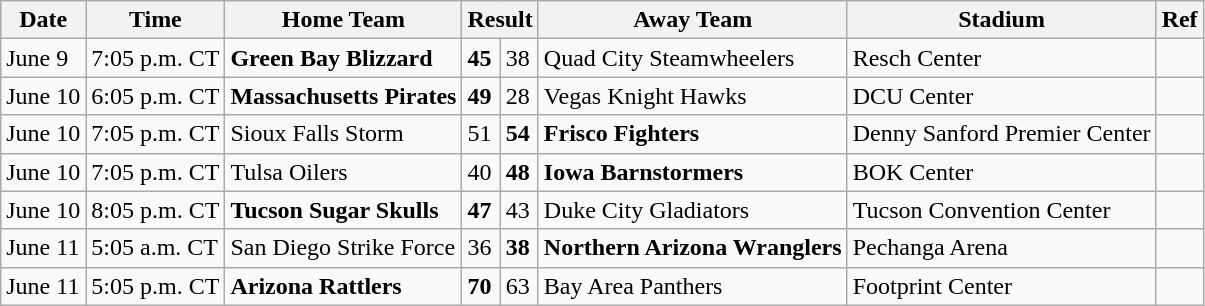<table class="wikitable">
<tr>
<th>Date</th>
<th>Time</th>
<th>Home Team</th>
<th colspan="2">Result</th>
<th>Away Team</th>
<th>Stadium</th>
<th>Ref</th>
</tr>
<tr>
<td>June 9</td>
<td>7:05 p.m. CT</td>
<td><strong>Green Bay Blizzard</strong></td>
<td><strong>45</strong></td>
<td>38</td>
<td>Quad City Steamwheelers</td>
<td>Resch Center</td>
<td></td>
</tr>
<tr>
<td>June 10</td>
<td>6:05 p.m. CT</td>
<td><strong>Massachusetts Pirates</strong></td>
<td><strong>49</strong></td>
<td>28</td>
<td>Vegas Knight Hawks</td>
<td>DCU Center</td>
<td></td>
</tr>
<tr>
<td>June 10</td>
<td>7:05 p.m. CT</td>
<td>Sioux Falls Storm</td>
<td>51</td>
<td><strong>54</strong></td>
<td><strong>Frisco Fighters</strong></td>
<td>Denny Sanford Premier Center</td>
<td></td>
</tr>
<tr>
<td>June 10</td>
<td>7:05 p.m. CT</td>
<td>Tulsa Oilers</td>
<td>40</td>
<td><strong>48</strong></td>
<td><strong>Iowa Barnstormers</strong></td>
<td>BOK Center</td>
<td></td>
</tr>
<tr>
<td>June 10</td>
<td>8:05 p.m. CT</td>
<td><strong>Tucson Sugar Skulls</strong></td>
<td><strong>47</strong></td>
<td>43</td>
<td>Duke City Gladiators</td>
<td>Tucson Convention Center</td>
<td></td>
</tr>
<tr>
<td>June 11</td>
<td>5:05 a.m. CT</td>
<td>San Diego Strike Force</td>
<td>36</td>
<td><strong>38</strong></td>
<td><strong>Northern Arizona Wranglers</strong></td>
<td>Pechanga Arena</td>
<td></td>
</tr>
<tr>
<td>June 11</td>
<td>5:05 p.m. CT</td>
<td><strong>Arizona Rattlers</strong></td>
<td><strong>70</strong></td>
<td>63</td>
<td>Bay Area Panthers</td>
<td>Footprint Center</td>
<td></td>
</tr>
</table>
